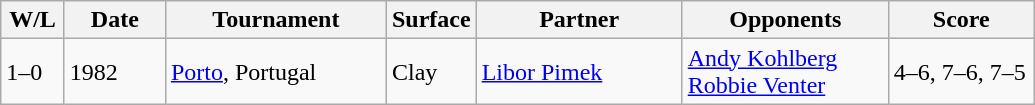<table class="sortable wikitable">
<tr>
<th style="width:35px" class="unsortable">W/L</th>
<th style="width:60px">Date</th>
<th style="width:140px">Tournament</th>
<th style="width:50px">Surface</th>
<th style="width:130px">Partner</th>
<th style="width:130px">Opponents</th>
<th style="width:90px" class="unsortable">Score</th>
</tr>
<tr>
<td>1–0</td>
<td>1982</td>
<td><a href='#'>Porto</a>, Portugal</td>
<td>Clay</td>
<td> <a href='#'>Libor Pimek</a></td>
<td> <a href='#'>Andy Kohlberg</a><br> <a href='#'>Robbie Venter</a></td>
<td>4–6, 7–6, 7–5</td>
</tr>
</table>
